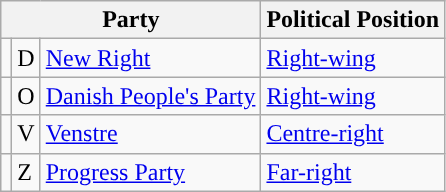<table class="wikitable mw-collapsible mw-collapsed">
<tr>
<th colspan="3">Party</th>
<th>Political Position</th>
</tr>
<tr>
<td></td>
<td>D</td>
<td><a href='#'>New Right</a></td>
<td><a href='#'>Right-wing</a></td>
</tr>
<tr>
<td></td>
<td>O</td>
<td><a href='#'>Danish People's Party</a></td>
<td><a href='#'>Right-wing</a></td>
</tr>
<tr>
<td></td>
<td>V</td>
<td><a href='#'>Venstre</a></td>
<td><a href='#'>Centre-right</a></td>
</tr>
<tr>
<td></td>
<td>Z</td>
<td><a href='#'>Progress Party</a></td>
<td><a href='#'>Far-right</a></td>
</tr>
</table>
